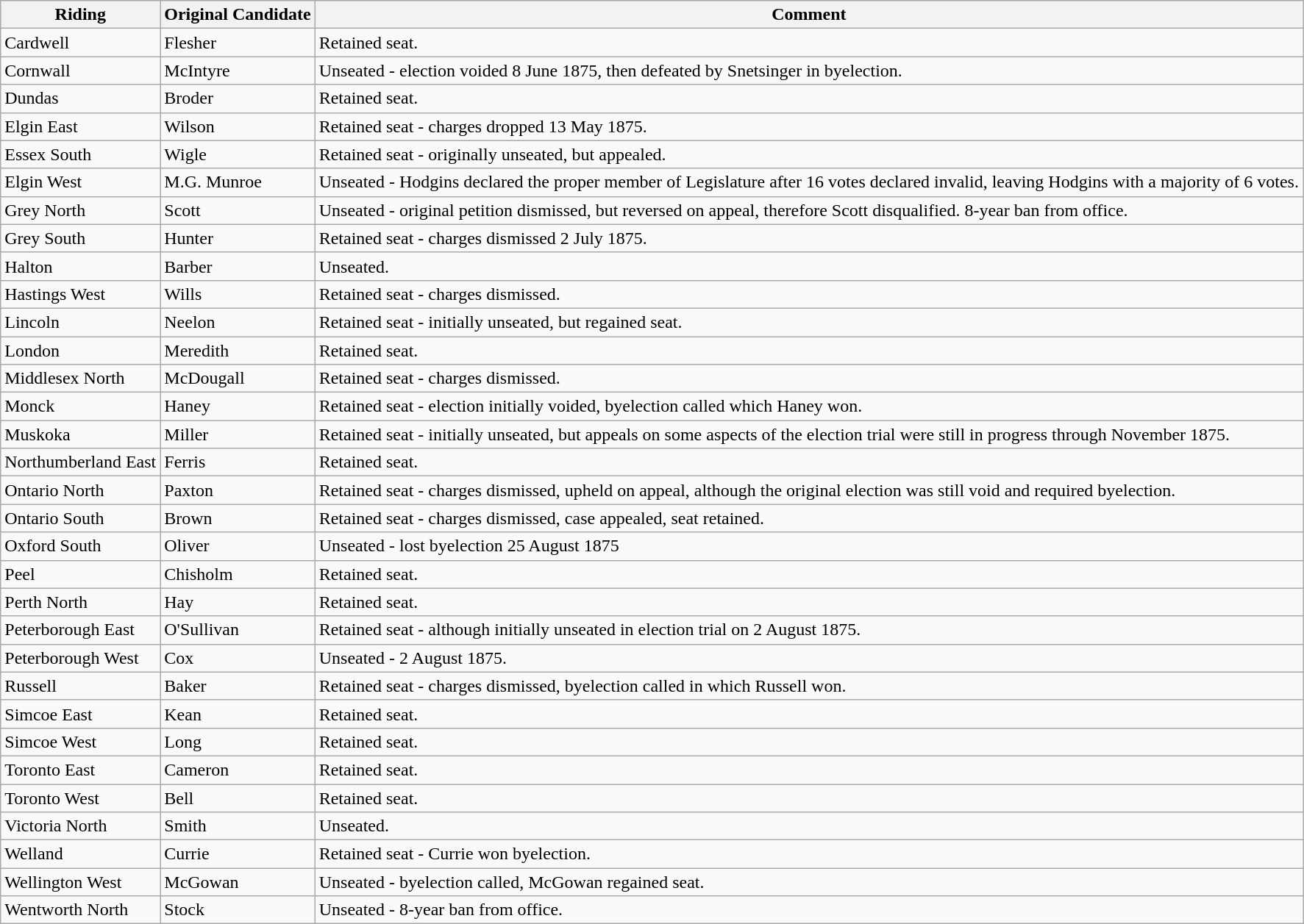<table class="wikitable">
<tr>
<th>Riding</th>
<th>Original Candidate</th>
<th>Comment</th>
</tr>
<tr>
<td>Cardwell</td>
<td>Flesher</td>
<td>Retained seat.</td>
</tr>
<tr>
<td>Cornwall</td>
<td>McIntyre</td>
<td>Unseated - election voided 8 June 1875, then defeated by Snetsinger in byelection.</td>
</tr>
<tr>
<td>Dundas</td>
<td>Broder</td>
<td>Retained seat.</td>
</tr>
<tr>
<td>Elgin East</td>
<td>Wilson</td>
<td>Retained seat - charges dropped 13 May 1875.</td>
</tr>
<tr>
<td>Essex South</td>
<td>Wigle</td>
<td>Retained seat - originally unseated, but appealed.</td>
</tr>
<tr>
<td>Elgin West</td>
<td>M.G. Munroe</td>
<td>Unseated - Hodgins declared the proper member of Legislature after 16 votes declared invalid, leaving Hodgins with a majority of 6 votes.</td>
</tr>
<tr>
<td>Grey North</td>
<td>Scott</td>
<td>Unseated - original petition dismissed, but reversed on appeal, therefore Scott disqualified. 8-year ban from office.</td>
</tr>
<tr>
<td>Grey South</td>
<td>Hunter</td>
<td>Retained seat - charges dismissed 2 July 1875.</td>
</tr>
<tr>
<td>Halton</td>
<td>Barber</td>
<td>Unseated.</td>
</tr>
<tr>
<td>Hastings West</td>
<td>Wills</td>
<td>Retained seat - charges dismissed.</td>
</tr>
<tr>
<td>Lincoln</td>
<td>Neelon</td>
<td>Retained seat - initially unseated, but regained seat.</td>
</tr>
<tr>
<td>London</td>
<td>Meredith</td>
<td>Retained seat.</td>
</tr>
<tr>
<td>Middlesex North</td>
<td>McDougall</td>
<td>Retained seat - charges dismissed.</td>
</tr>
<tr>
<td>Monck</td>
<td>Haney</td>
<td>Retained seat - election initially voided, byelection called which Haney won.</td>
</tr>
<tr>
<td>Muskoka</td>
<td>Miller</td>
<td>Retained seat - initially unseated, but appeals on some aspects of the election trial were still in progress through November 1875.</td>
</tr>
<tr>
<td>Northumberland East</td>
<td>Ferris</td>
<td>Retained seat.</td>
</tr>
<tr>
<td>Ontario North</td>
<td>Paxton</td>
<td>Retained seat - charges dismissed, upheld on appeal, although the original election was still void and required byelection.</td>
</tr>
<tr>
<td>Ontario South</td>
<td>Brown</td>
<td>Retained seat - charges dismissed, case appealed, seat retained.</td>
</tr>
<tr>
<td>Oxford South</td>
<td>Oliver</td>
<td>Unseated - lost byelection 25 August 1875</td>
</tr>
<tr>
<td>Peel</td>
<td>Chisholm</td>
<td>Retained seat.</td>
</tr>
<tr>
<td>Perth North</td>
<td>Hay</td>
<td>Retained seat.</td>
</tr>
<tr>
<td>Peterborough East</td>
<td>O'Sullivan</td>
<td>Retained seat - although initially unseated in election trial on 2 August 1875.</td>
</tr>
<tr>
<td>Peterborough West</td>
<td>Cox</td>
<td>Unseated - 2 August 1875.</td>
</tr>
<tr>
<td>Russell</td>
<td>Baker</td>
<td>Retained seat - charges dismissed, byelection called in which Russell won.</td>
</tr>
<tr>
<td>Simcoe East</td>
<td>Kean</td>
<td>Retained seat.</td>
</tr>
<tr>
<td>Simcoe West</td>
<td>Long</td>
<td>Retained seat.</td>
</tr>
<tr>
<td>Toronto East</td>
<td>Cameron</td>
<td>Retained seat.</td>
</tr>
<tr>
<td>Toronto West</td>
<td>Bell</td>
<td>Retained seat.</td>
</tr>
<tr>
<td>Victoria North</td>
<td>Smith</td>
<td>Unseated.</td>
</tr>
<tr>
<td>Welland</td>
<td>Currie</td>
<td>Retained seat - Currie won byelection.</td>
</tr>
<tr>
<td>Wellington West</td>
<td>McGowan</td>
<td>Unseated - byelection called, McGowan regained seat.</td>
</tr>
<tr>
<td>Wentworth North</td>
<td>Stock</td>
<td>Unseated - 8-year ban from office.</td>
</tr>
</table>
